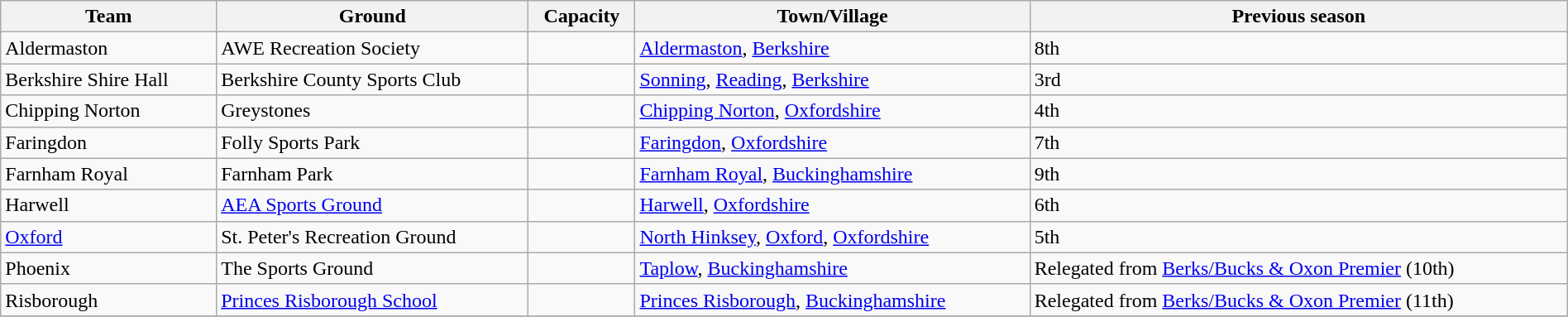<table class="wikitable sortable" width=100%>
<tr>
<th>Team</th>
<th>Ground</th>
<th>Capacity</th>
<th>Town/Village</th>
<th>Previous season</th>
</tr>
<tr>
<td>Aldermaston</td>
<td>AWE Recreation Society</td>
<td></td>
<td><a href='#'>Aldermaston</a>, <a href='#'>Berkshire</a></td>
<td>8th</td>
</tr>
<tr>
<td>Berkshire Shire Hall</td>
<td>Berkshire County Sports Club</td>
<td></td>
<td><a href='#'>Sonning</a>, <a href='#'>Reading</a>, <a href='#'>Berkshire</a></td>
<td>3rd</td>
</tr>
<tr>
<td>Chipping Norton</td>
<td>Greystones</td>
<td></td>
<td><a href='#'>Chipping Norton</a>, <a href='#'>Oxfordshire</a></td>
<td>4th</td>
</tr>
<tr>
<td>Faringdon</td>
<td>Folly Sports Park</td>
<td></td>
<td><a href='#'>Faringdon</a>, <a href='#'>Oxfordshire</a></td>
<td>7th</td>
</tr>
<tr>
<td>Farnham Royal</td>
<td>Farnham Park</td>
<td></td>
<td><a href='#'>Farnham Royal</a>, <a href='#'>Buckinghamshire</a></td>
<td>9th</td>
</tr>
<tr>
<td>Harwell</td>
<td><a href='#'>AEA Sports Ground</a></td>
<td></td>
<td><a href='#'>Harwell</a>, <a href='#'>Oxfordshire</a></td>
<td>6th</td>
</tr>
<tr>
<td><a href='#'>Oxford</a></td>
<td>St. Peter's Recreation Ground</td>
<td></td>
<td><a href='#'>North Hinksey</a>, <a href='#'>Oxford</a>, <a href='#'>Oxfordshire</a></td>
<td>5th</td>
</tr>
<tr>
<td>Phoenix</td>
<td>The Sports Ground</td>
<td></td>
<td><a href='#'>Taplow</a>, <a href='#'>Buckinghamshire</a></td>
<td>Relegated from <a href='#'>Berks/Bucks & Oxon Premier</a> (10th)</td>
</tr>
<tr>
<td>Risborough</td>
<td><a href='#'>Princes Risborough School</a></td>
<td></td>
<td><a href='#'>Princes Risborough</a>, <a href='#'>Buckinghamshire</a></td>
<td>Relegated from <a href='#'>Berks/Bucks & Oxon Premier</a>  (11th)</td>
</tr>
<tr>
</tr>
</table>
